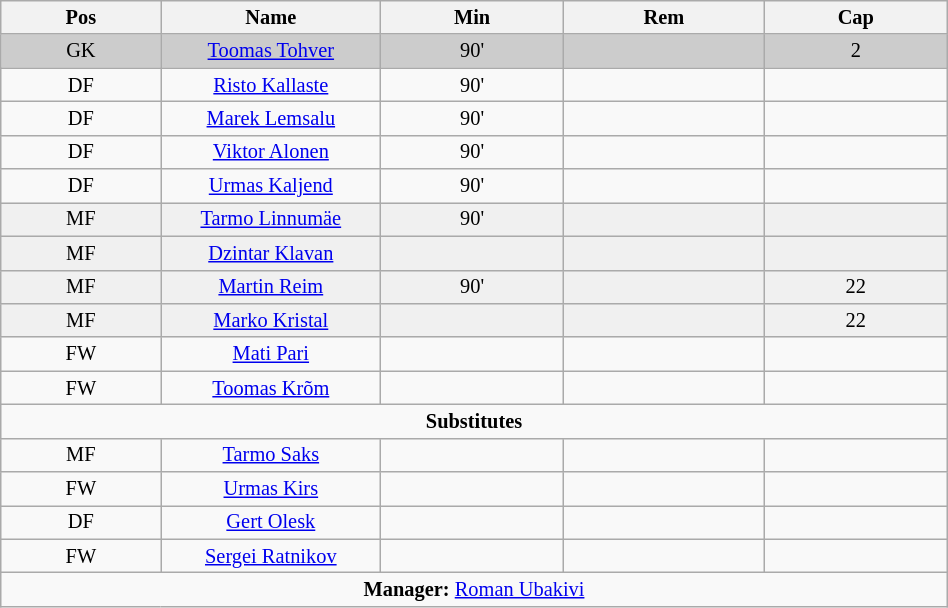<table class="wikitable collapsible collapsed" align="center" style="font-size:85%; text-align:center;" width="50%">
<tr>
<th>Pos</th>
<th width=140>Name</th>
<th>Min</th>
<th>Rem</th>
<th>Cap</th>
</tr>
<tr bgcolor="cccccc">
<td>GK</td>
<td><a href='#'>Toomas Tohver</a></td>
<td>90'</td>
<td></td>
<td>2</td>
</tr>
<tr>
<td>DF</td>
<td><a href='#'>Risto Kallaste</a></td>
<td>90'</td>
<td></td>
<td></td>
</tr>
<tr>
<td>DF</td>
<td><a href='#'>Marek Lemsalu</a></td>
<td>90'</td>
<td></td>
<td></td>
</tr>
<tr>
<td>DF</td>
<td><a href='#'>Viktor Alonen</a></td>
<td>90'</td>
<td></td>
<td></td>
</tr>
<tr>
<td>DF</td>
<td><a href='#'>Urmas Kaljend</a></td>
<td>90'</td>
<td></td>
<td></td>
</tr>
<tr bgcolor="#F0F0F0">
<td>MF</td>
<td><a href='#'>Tarmo Linnumäe</a></td>
<td>90'</td>
<td></td>
<td></td>
</tr>
<tr bgcolor="#F0F0F0">
<td>MF</td>
<td><a href='#'>Dzintar Klavan</a></td>
<td></td>
<td></td>
<td></td>
</tr>
<tr bgcolor="#F0F0F0">
<td>MF</td>
<td><a href='#'>Martin Reim</a></td>
<td>90'</td>
<td></td>
<td>22</td>
</tr>
<tr bgcolor="#F0F0F0">
<td>MF</td>
<td><a href='#'>Marko Kristal</a></td>
<td></td>
<td></td>
<td>22</td>
</tr>
<tr>
<td>FW</td>
<td><a href='#'>Mati Pari</a></td>
<td></td>
<td></td>
<td></td>
</tr>
<tr>
<td>FW</td>
<td><a href='#'>Toomas Krõm</a></td>
<td></td>
<td></td>
<td></td>
</tr>
<tr>
<td colspan=5 align=center><strong>Substitutes</strong></td>
</tr>
<tr>
<td>MF</td>
<td><a href='#'>Tarmo Saks</a></td>
<td></td>
<td></td>
<td></td>
</tr>
<tr>
<td>FW</td>
<td><a href='#'>Urmas Kirs</a></td>
<td></td>
<td></td>
<td></td>
</tr>
<tr>
<td>DF</td>
<td><a href='#'>Gert Olesk</a></td>
<td></td>
<td></td>
<td></td>
</tr>
<tr>
<td>FW</td>
<td><a href='#'>Sergei Ratnikov</a></td>
<td></td>
<td></td>
<td></td>
</tr>
<tr>
<td colspan=5 align=center><strong>Manager:</strong>  <a href='#'>Roman Ubakivi</a></td>
</tr>
</table>
